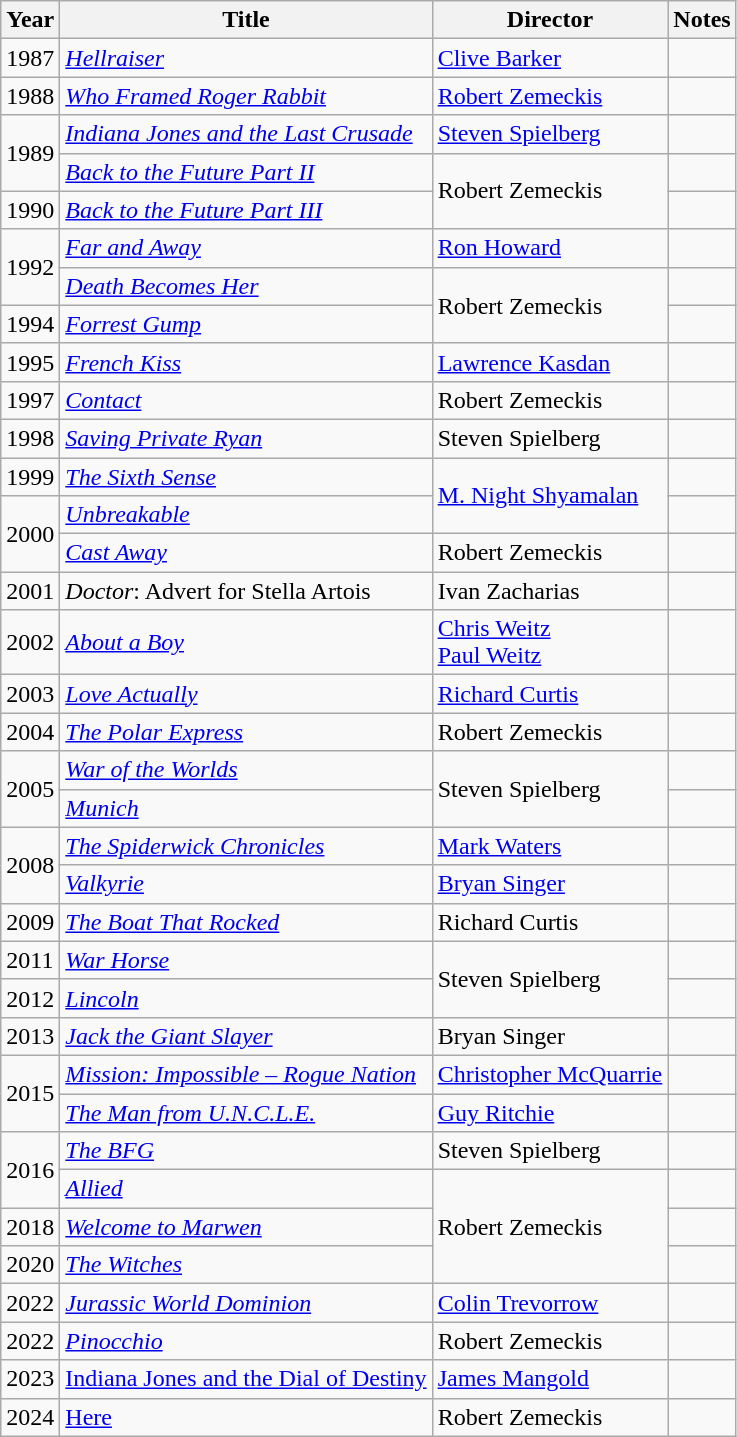<table class="wikitable sortable">
<tr>
<th>Year</th>
<th>Title</th>
<th>Director</th>
<th>Notes</th>
</tr>
<tr>
<td>1987</td>
<td><em><a href='#'>Hellraiser</a></em></td>
<td><a href='#'>Clive Barker</a></td>
<td></td>
</tr>
<tr>
<td>1988</td>
<td><em><a href='#'>Who Framed Roger Rabbit</a></em></td>
<td><a href='#'>Robert Zemeckis</a></td>
<td></td>
</tr>
<tr>
<td rowspan="2">1989</td>
<td><em><a href='#'>Indiana Jones and the Last Crusade</a></em></td>
<td><a href='#'>Steven Spielberg</a></td>
<td></td>
</tr>
<tr>
<td><em><a href='#'>Back to the Future Part II</a></em></td>
<td rowspan="2">Robert Zemeckis</td>
<td></td>
</tr>
<tr>
<td>1990</td>
<td><em><a href='#'>Back to the Future Part III</a></em></td>
<td></td>
</tr>
<tr>
<td rowspan="2">1992</td>
<td><em><a href='#'>Far and Away</a></em></td>
<td><a href='#'>Ron Howard</a></td>
<td></td>
</tr>
<tr>
<td><em><a href='#'>Death Becomes Her</a></em></td>
<td rowspan="2">Robert Zemeckis</td>
<td></td>
</tr>
<tr>
<td>1994</td>
<td><em><a href='#'>Forrest Gump</a></em></td>
<td></td>
</tr>
<tr>
<td>1995</td>
<td><em><a href='#'>French Kiss</a></em></td>
<td><a href='#'>Lawrence Kasdan</a></td>
<td></td>
</tr>
<tr>
<td>1997</td>
<td><em><a href='#'>Contact</a></em></td>
<td>Robert Zemeckis</td>
<td></td>
</tr>
<tr>
<td>1998</td>
<td><em><a href='#'>Saving Private Ryan</a></em></td>
<td>Steven Spielberg</td>
<td></td>
</tr>
<tr>
<td>1999</td>
<td><em><a href='#'>The Sixth Sense</a></em></td>
<td rowspan="2"><a href='#'>M. Night Shyamalan</a></td>
<td></td>
</tr>
<tr>
<td rowspan="2">2000</td>
<td><em><a href='#'>Unbreakable</a></em></td>
<td></td>
</tr>
<tr>
<td><em><a href='#'>Cast Away</a></em></td>
<td>Robert Zemeckis</td>
<td></td>
</tr>
<tr>
<td>2001</td>
<td><em>Doctor</em>: Advert for Stella Artois</td>
<td>Ivan Zacharias</td>
<td></td>
</tr>
<tr>
<td>2002</td>
<td><em><a href='#'>About a Boy</a></em></td>
<td><a href='#'>Chris Weitz</a><br><a href='#'>Paul Weitz</a></td>
<td></td>
</tr>
<tr>
<td>2003</td>
<td><em><a href='#'>Love Actually</a></em></td>
<td><a href='#'>Richard Curtis</a></td>
<td></td>
</tr>
<tr>
<td>2004</td>
<td><em><a href='#'>The Polar Express</a></em></td>
<td>Robert Zemeckis</td>
<td></td>
</tr>
<tr>
<td rowspan="2">2005</td>
<td><em><a href='#'>War of the Worlds</a></em></td>
<td rowspan="2">Steven Spielberg</td>
<td></td>
</tr>
<tr>
<td><em><a href='#'>Munich</a></em></td>
<td></td>
</tr>
<tr>
<td rowspan="2">2008</td>
<td><em><a href='#'>The Spiderwick Chronicles</a></em></td>
<td><a href='#'>Mark Waters</a></td>
<td></td>
</tr>
<tr>
<td><em><a href='#'>Valkyrie</a></em></td>
<td><a href='#'>Bryan Singer</a></td>
<td></td>
</tr>
<tr>
<td>2009</td>
<td><em><a href='#'>The Boat That Rocked</a></em></td>
<td>Richard Curtis</td>
<td></td>
</tr>
<tr>
<td>2011</td>
<td><em><a href='#'>War Horse</a></em></td>
<td rowspan="2">Steven Spielberg</td>
<td></td>
</tr>
<tr>
<td>2012</td>
<td><em><a href='#'>Lincoln</a></em></td>
<td></td>
</tr>
<tr>
<td>2013</td>
<td><em><a href='#'>Jack the Giant Slayer</a></em></td>
<td>Bryan Singer</td>
<td></td>
</tr>
<tr>
<td rowspan="2">2015</td>
<td><em><a href='#'>Mission: Impossible – Rogue Nation</a></em></td>
<td><a href='#'>Christopher McQuarrie</a></td>
<td></td>
</tr>
<tr>
<td><em><a href='#'>The Man from U.N.C.L.E.</a></em></td>
<td><a href='#'>Guy Ritchie</a></td>
<td></td>
</tr>
<tr>
<td rowspan="2">2016</td>
<td><em><a href='#'>The BFG</a></em></td>
<td>Steven Spielberg</td>
<td></td>
</tr>
<tr>
<td><em><a href='#'>Allied</a></em></td>
<td rowspan="3">Robert Zemeckis</td>
<td></td>
</tr>
<tr>
<td>2018</td>
<td><em><a href='#'>Welcome to Marwen</a></em></td>
<td></td>
</tr>
<tr>
<td>2020</td>
<td><em><a href='#'>The Witches</a></em></td>
<td></td>
</tr>
<tr>
<td>2022</td>
<td><em><a href='#'>Jurassic World Dominion</a></em></td>
<td><a href='#'>Colin Trevorrow</a></td>
<td></td>
</tr>
<tr>
<td>2022</td>
<td><em><a href='#'>Pinocchio</a></td>
<td>Robert Zemeckis</td>
<td></td>
</tr>
<tr>
<td>2023</td>
<td></em><a href='#'>Indiana Jones and the Dial of Destiny</a><em></td>
<td><a href='#'>James Mangold</a></td>
<td></td>
</tr>
<tr>
<td>2024</td>
<td></em><a href='#'>Here</a><em></td>
<td>Robert Zemeckis</td>
<td></td>
</tr>
</table>
